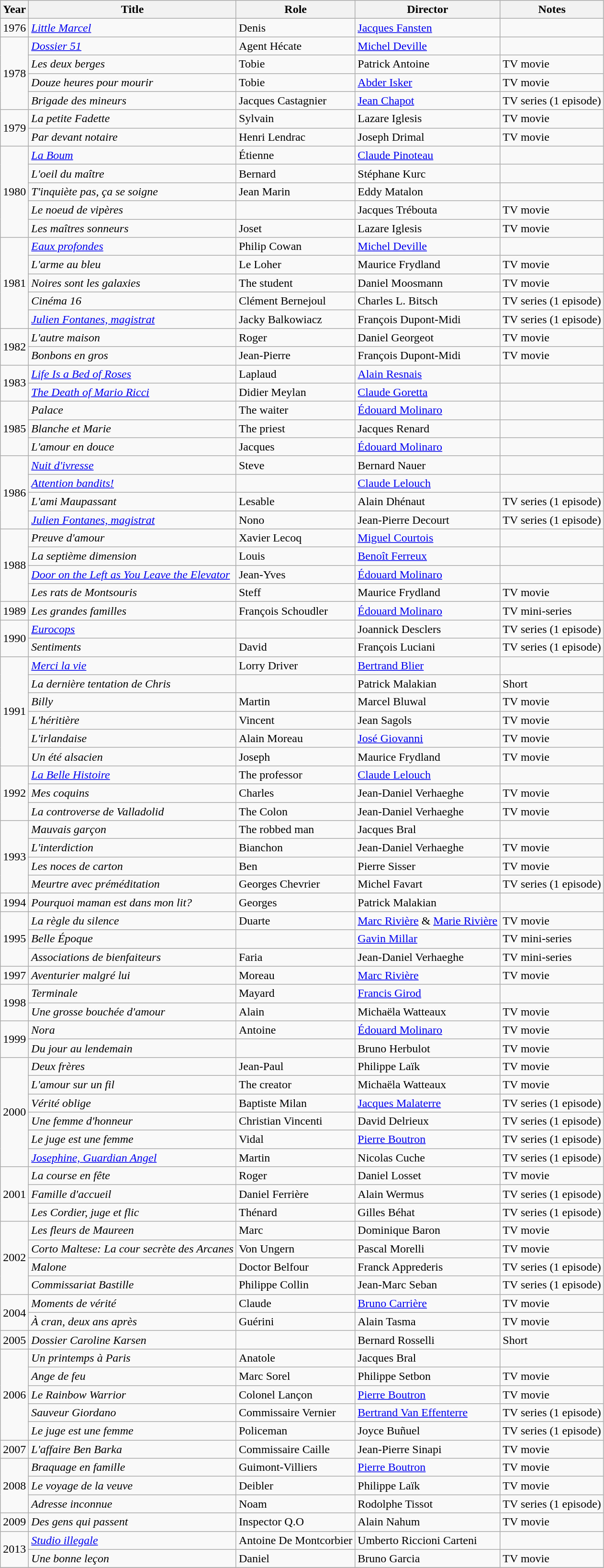<table class="wikitable">
<tr>
<th>Year</th>
<th>Title</th>
<th>Role</th>
<th>Director</th>
<th>Notes</th>
</tr>
<tr>
<td>1976</td>
<td><em><a href='#'>Little Marcel</a></em></td>
<td>Denis</td>
<td><a href='#'>Jacques Fansten</a></td>
<td></td>
</tr>
<tr>
<td rowspan=4>1978</td>
<td><em><a href='#'>Dossier 51</a></em></td>
<td>Agent Hécate</td>
<td><a href='#'>Michel Deville</a></td>
<td></td>
</tr>
<tr>
<td><em>Les deux berges</em></td>
<td>Tobie</td>
<td>Patrick Antoine</td>
<td>TV movie</td>
</tr>
<tr>
<td><em>Douze heures pour mourir</em></td>
<td>Tobie</td>
<td><a href='#'>Abder Isker</a></td>
<td>TV movie</td>
</tr>
<tr>
<td><em>Brigade des mineurs</em></td>
<td>Jacques Castagnier</td>
<td><a href='#'>Jean Chapot</a></td>
<td>TV series (1 episode)</td>
</tr>
<tr>
<td rowspan=2>1979</td>
<td><em>La petite Fadette</em></td>
<td>Sylvain</td>
<td>Lazare Iglesis</td>
<td>TV movie</td>
</tr>
<tr>
<td><em>Par devant notaire</em></td>
<td>Henri Lendrac</td>
<td>Joseph Drimal</td>
<td>TV movie</td>
</tr>
<tr>
<td rowspan=5>1980</td>
<td><em><a href='#'>La Boum</a></em></td>
<td>Étienne</td>
<td><a href='#'>Claude Pinoteau</a></td>
<td></td>
</tr>
<tr>
<td><em>L'oeil du maître</em></td>
<td>Bernard</td>
<td>Stéphane Kurc</td>
<td></td>
</tr>
<tr>
<td><em>T'inquiète pas, ça se soigne</em></td>
<td>Jean Marin</td>
<td>Eddy Matalon</td>
<td></td>
</tr>
<tr>
<td><em>Le noeud de vipères</em></td>
<td></td>
<td>Jacques Trébouta</td>
<td>TV movie</td>
</tr>
<tr>
<td><em>Les maîtres sonneurs</em></td>
<td>Joset</td>
<td>Lazare Iglesis</td>
<td>TV movie</td>
</tr>
<tr>
<td rowspan=5>1981</td>
<td><em><a href='#'>Eaux profondes</a></em></td>
<td>Philip Cowan</td>
<td><a href='#'>Michel Deville</a></td>
<td></td>
</tr>
<tr>
<td><em>L'arme au bleu</em></td>
<td>Le Loher</td>
<td>Maurice Frydland</td>
<td>TV movie</td>
</tr>
<tr>
<td><em>Noires sont les galaxies</em></td>
<td>The student</td>
<td>Daniel Moosmann</td>
<td>TV movie</td>
</tr>
<tr>
<td><em>Cinéma 16</em></td>
<td>Clément Bernejoul</td>
<td>Charles L. Bitsch</td>
<td>TV series (1 episode)</td>
</tr>
<tr>
<td><em><a href='#'>Julien Fontanes, magistrat</a></em></td>
<td>Jacky Balkowiacz</td>
<td>François Dupont-Midi</td>
<td>TV series (1 episode)</td>
</tr>
<tr>
<td rowspan=2>1982</td>
<td><em>L'autre maison</em></td>
<td>Roger</td>
<td>Daniel Georgeot</td>
<td>TV movie</td>
</tr>
<tr>
<td><em>Bonbons en gros</em></td>
<td>Jean-Pierre</td>
<td>François Dupont-Midi</td>
<td>TV movie</td>
</tr>
<tr>
<td rowspan=2>1983</td>
<td><em><a href='#'>Life Is a Bed of Roses</a></em></td>
<td>Laplaud</td>
<td><a href='#'>Alain Resnais</a></td>
<td></td>
</tr>
<tr>
<td><em><a href='#'>The Death of Mario Ricci</a></em></td>
<td>Didier Meylan</td>
<td><a href='#'>Claude Goretta</a></td>
<td></td>
</tr>
<tr>
<td rowspan=3>1985</td>
<td><em>Palace</em></td>
<td>The waiter</td>
<td><a href='#'>Édouard Molinaro</a></td>
<td></td>
</tr>
<tr>
<td><em>Blanche et Marie</em></td>
<td>The priest</td>
<td>Jacques Renard</td>
<td></td>
</tr>
<tr>
<td><em>L'amour en douce</em></td>
<td>Jacques</td>
<td><a href='#'>Édouard Molinaro</a></td>
<td></td>
</tr>
<tr>
<td rowspan=4>1986</td>
<td><em><a href='#'>Nuit d'ivresse</a></em></td>
<td>Steve</td>
<td>Bernard Nauer</td>
<td></td>
</tr>
<tr>
<td><em><a href='#'>Attention bandits!</a></em></td>
<td></td>
<td><a href='#'>Claude Lelouch</a></td>
<td></td>
</tr>
<tr>
<td><em>L'ami Maupassant</em></td>
<td>Lesable</td>
<td>Alain Dhénaut</td>
<td>TV series (1 episode)</td>
</tr>
<tr>
<td><em><a href='#'>Julien Fontanes, magistrat</a></em></td>
<td>Nono</td>
<td>Jean-Pierre Decourt</td>
<td>TV series (1 episode)</td>
</tr>
<tr>
<td rowspan=4>1988</td>
<td><em>Preuve d'amour</em></td>
<td>Xavier Lecoq</td>
<td><a href='#'>Miguel Courtois</a></td>
<td></td>
</tr>
<tr>
<td><em>La septième dimension</em></td>
<td>Louis</td>
<td><a href='#'>Benoît Ferreux</a></td>
<td></td>
</tr>
<tr>
<td><em><a href='#'>Door on the Left as You Leave the Elevator</a></em></td>
<td>Jean-Yves</td>
<td><a href='#'>Édouard Molinaro</a></td>
<td></td>
</tr>
<tr>
<td><em>Les rats de Montsouris</em></td>
<td>Steff</td>
<td>Maurice Frydland</td>
<td>TV movie</td>
</tr>
<tr>
<td>1989</td>
<td><em>Les grandes familles</em></td>
<td>François Schoudler</td>
<td><a href='#'>Édouard Molinaro</a></td>
<td>TV mini-series</td>
</tr>
<tr>
<td rowspan=2>1990</td>
<td><em><a href='#'>Eurocops</a></em></td>
<td></td>
<td>Joannick Desclers</td>
<td>TV series (1 episode)</td>
</tr>
<tr>
<td><em>Sentiments</em></td>
<td>David</td>
<td>François Luciani</td>
<td>TV series (1 episode)</td>
</tr>
<tr>
<td rowspan=6>1991</td>
<td><em><a href='#'>Merci la vie</a></em></td>
<td>Lorry Driver</td>
<td><a href='#'>Bertrand Blier</a></td>
<td></td>
</tr>
<tr>
<td><em>La dernière tentation de Chris</em></td>
<td></td>
<td>Patrick Malakian</td>
<td>Short</td>
</tr>
<tr>
<td><em>Billy</em></td>
<td>Martin</td>
<td>Marcel Bluwal</td>
<td>TV movie</td>
</tr>
<tr>
<td><em>L'héritière</em></td>
<td>Vincent</td>
<td>Jean Sagols</td>
<td>TV movie</td>
</tr>
<tr>
<td><em>L'irlandaise</em></td>
<td>Alain Moreau</td>
<td><a href='#'>José Giovanni</a></td>
<td>TV movie</td>
</tr>
<tr>
<td><em>Un été alsacien</em></td>
<td>Joseph</td>
<td>Maurice Frydland</td>
<td>TV movie</td>
</tr>
<tr>
<td rowspan=3>1992</td>
<td><em><a href='#'>La Belle Histoire</a></em></td>
<td>The professor</td>
<td><a href='#'>Claude Lelouch</a></td>
<td></td>
</tr>
<tr>
<td><em>Mes coquins</em></td>
<td>Charles</td>
<td>Jean-Daniel Verhaeghe</td>
<td>TV movie</td>
</tr>
<tr>
<td><em>La controverse de Valladolid</em></td>
<td>The Colon</td>
<td>Jean-Daniel Verhaeghe</td>
<td>TV movie</td>
</tr>
<tr>
<td rowspan=4>1993</td>
<td><em>Mauvais garçon</em></td>
<td>The robbed man</td>
<td>Jacques Bral</td>
<td></td>
</tr>
<tr>
<td><em>L'interdiction</em></td>
<td>Bianchon</td>
<td>Jean-Daniel Verhaeghe</td>
<td>TV movie</td>
</tr>
<tr>
<td><em>Les noces de carton</em></td>
<td>Ben</td>
<td>Pierre Sisser</td>
<td>TV movie</td>
</tr>
<tr>
<td><em>Meurtre avec préméditation</em></td>
<td>Georges Chevrier</td>
<td>Michel Favart</td>
<td>TV series (1 episode)</td>
</tr>
<tr>
<td>1994</td>
<td><em>Pourquoi maman est dans mon lit?</em></td>
<td>Georges</td>
<td>Patrick Malakian</td>
<td></td>
</tr>
<tr>
<td rowspan=3>1995</td>
<td><em>La règle du silence</em></td>
<td>Duarte</td>
<td><a href='#'>Marc Rivière</a> & <a href='#'>Marie Rivière</a></td>
<td>TV movie</td>
</tr>
<tr>
<td><em>Belle Époque</em></td>
<td></td>
<td><a href='#'>Gavin Millar</a></td>
<td>TV mini-series</td>
</tr>
<tr>
<td><em>Associations de bienfaiteurs</em></td>
<td>Faria</td>
<td>Jean-Daniel Verhaeghe</td>
<td>TV mini-series</td>
</tr>
<tr>
<td>1997</td>
<td><em>Aventurier malgré lui</em></td>
<td>Moreau</td>
<td><a href='#'>Marc Rivière</a></td>
<td>TV movie</td>
</tr>
<tr>
<td rowspan=2>1998</td>
<td><em>Terminale</em></td>
<td>Mayard</td>
<td><a href='#'>Francis Girod</a></td>
<td></td>
</tr>
<tr>
<td><em>Une grosse bouchée d'amour</em></td>
<td>Alain</td>
<td>Michaëla Watteaux</td>
<td>TV movie</td>
</tr>
<tr>
<td rowspan=2>1999</td>
<td><em>Nora</em></td>
<td>Antoine</td>
<td><a href='#'>Édouard Molinaro</a></td>
<td>TV movie</td>
</tr>
<tr>
<td><em>Du jour au lendemain</em></td>
<td></td>
<td>Bruno Herbulot</td>
<td>TV movie</td>
</tr>
<tr>
<td rowspan=6>2000</td>
<td><em>Deux frères</em></td>
<td>Jean-Paul</td>
<td>Philippe Laïk</td>
<td>TV movie</td>
</tr>
<tr>
<td><em>L'amour sur un fil</em></td>
<td>The creator</td>
<td>Michaëla Watteaux</td>
<td>TV movie</td>
</tr>
<tr>
<td><em>Vérité oblige</em></td>
<td>Baptiste Milan</td>
<td><a href='#'>Jacques Malaterre</a></td>
<td>TV series (1 episode)</td>
</tr>
<tr>
<td><em>Une femme d'honneur</em></td>
<td>Christian Vincenti</td>
<td>David Delrieux</td>
<td>TV series (1 episode)</td>
</tr>
<tr>
<td><em>Le juge est une femme</em></td>
<td>Vidal</td>
<td><a href='#'>Pierre Boutron</a></td>
<td>TV series (1 episode)</td>
</tr>
<tr>
<td><em><a href='#'>Josephine, Guardian Angel</a></em></td>
<td>Martin</td>
<td>Nicolas Cuche</td>
<td>TV series (1 episode)</td>
</tr>
<tr>
<td rowspan=3>2001</td>
<td><em>La course en fête</em></td>
<td>Roger</td>
<td>Daniel Losset</td>
<td>TV movie</td>
</tr>
<tr>
<td><em>Famille d'accueil</em></td>
<td>Daniel Ferrière</td>
<td>Alain Wermus</td>
<td>TV series (1 episode)</td>
</tr>
<tr>
<td><em>Les Cordier, juge et flic</em></td>
<td>Thénard</td>
<td>Gilles Béhat</td>
<td>TV series (1 episode)</td>
</tr>
<tr>
<td rowspan=4>2002</td>
<td><em>Les fleurs de Maureen</em></td>
<td>Marc</td>
<td>Dominique Baron</td>
<td>TV movie</td>
</tr>
<tr>
<td><em>Corto Maltese: La cour secrète des Arcanes</em></td>
<td>Von Ungern</td>
<td>Pascal Morelli</td>
<td>TV movie</td>
</tr>
<tr>
<td><em>Malone</em></td>
<td>Doctor Belfour</td>
<td>Franck Apprederis</td>
<td>TV series (1 episode)</td>
</tr>
<tr>
<td><em>Commissariat Bastille</em></td>
<td>Philippe Collin</td>
<td>Jean-Marc Seban</td>
<td>TV series (1 episode)</td>
</tr>
<tr>
<td rowspan=2>2004</td>
<td><em>Moments de vérité</em></td>
<td>Claude</td>
<td><a href='#'>Bruno Carrière</a></td>
<td>TV movie</td>
</tr>
<tr>
<td><em>À cran, deux ans après</em></td>
<td>Guérini</td>
<td>Alain Tasma</td>
<td>TV movie</td>
</tr>
<tr>
<td>2005</td>
<td><em>Dossier Caroline Karsen</em></td>
<td></td>
<td>Bernard Rosselli</td>
<td>Short</td>
</tr>
<tr>
<td rowspan=5>2006</td>
<td><em>Un printemps à Paris</em></td>
<td>Anatole</td>
<td>Jacques Bral</td>
<td></td>
</tr>
<tr>
<td><em>Ange de feu</em></td>
<td>Marc Sorel</td>
<td>Philippe Setbon</td>
<td>TV movie</td>
</tr>
<tr>
<td><em>Le Rainbow Warrior</em></td>
<td>Colonel Lançon</td>
<td><a href='#'>Pierre Boutron</a></td>
<td>TV movie</td>
</tr>
<tr>
<td><em>Sauveur Giordano</em></td>
<td>Commissaire Vernier</td>
<td><a href='#'>Bertrand Van Effenterre</a></td>
<td>TV series (1 episode)</td>
</tr>
<tr>
<td><em>Le juge est une femme</em></td>
<td>Policeman</td>
<td>Joyce Buñuel</td>
<td>TV series (1 episode)</td>
</tr>
<tr>
<td>2007</td>
<td><em>L'affaire Ben Barka</em></td>
<td>Commissaire Caille</td>
<td>Jean-Pierre Sinapi</td>
<td>TV movie</td>
</tr>
<tr>
<td rowspan=3>2008</td>
<td><em>Braquage en famille</em></td>
<td>Guimont-Villiers</td>
<td><a href='#'>Pierre Boutron</a></td>
<td>TV movie</td>
</tr>
<tr>
<td><em>Le voyage de la veuve</em></td>
<td>Deibler</td>
<td>Philippe Laïk</td>
<td>TV movie</td>
</tr>
<tr>
<td><em>Adresse inconnue</em></td>
<td>Noam</td>
<td>Rodolphe Tissot</td>
<td>TV series (1 episode)</td>
</tr>
<tr>
<td>2009</td>
<td><em>Des gens qui passent</em></td>
<td>Inspector Q.O</td>
<td>Alain Nahum</td>
<td>TV movie</td>
</tr>
<tr>
<td rowspan=2>2013</td>
<td><em><a href='#'>Studio illegale</a></em></td>
<td>Antoine De Montcorbier</td>
<td>Umberto Riccioni Carteni</td>
<td></td>
</tr>
<tr>
<td><em>Une bonne leçon</em></td>
<td>Daniel</td>
<td>Bruno Garcia</td>
<td>TV movie</td>
</tr>
<tr>
</tr>
</table>
